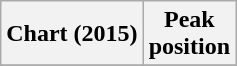<table class="wikitable plainrowheaders">
<tr>
<th scope="col">Chart (2015)</th>
<th scope="col">Peak<br>position</th>
</tr>
<tr>
</tr>
</table>
